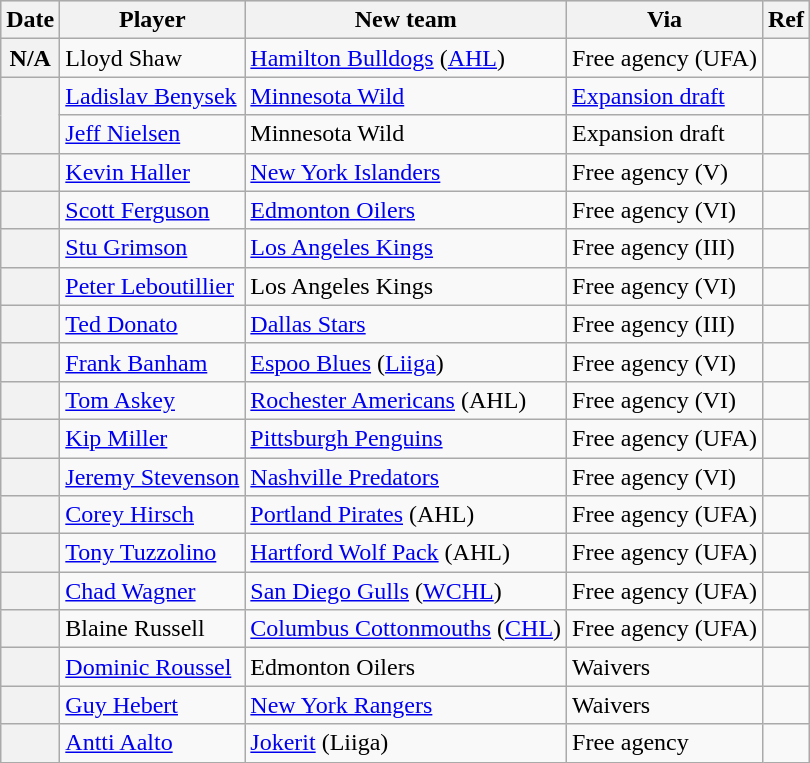<table class="wikitable plainrowheaders">
<tr style="background:#ddd; text-align:center;">
<th>Date</th>
<th>Player</th>
<th>New team</th>
<th>Via</th>
<th>Ref</th>
</tr>
<tr>
<th scope="row">N/A</th>
<td>Lloyd Shaw</td>
<td><a href='#'>Hamilton Bulldogs</a> (<a href='#'>AHL</a>)</td>
<td>Free agency (UFA)</td>
<td></td>
</tr>
<tr>
<th scope="row" rowspan=2></th>
<td><a href='#'>Ladislav Benysek</a></td>
<td><a href='#'>Minnesota Wild</a></td>
<td><a href='#'>Expansion draft</a></td>
<td></td>
</tr>
<tr>
<td><a href='#'>Jeff Nielsen</a></td>
<td>Minnesota Wild</td>
<td>Expansion draft</td>
<td></td>
</tr>
<tr>
<th scope="row"></th>
<td><a href='#'>Kevin Haller</a></td>
<td><a href='#'>New York Islanders</a></td>
<td>Free agency (V)</td>
<td></td>
</tr>
<tr>
<th scope="row"></th>
<td><a href='#'>Scott Ferguson</a></td>
<td><a href='#'>Edmonton Oilers</a></td>
<td>Free agency (VI)</td>
<td></td>
</tr>
<tr>
<th scope="row"></th>
<td><a href='#'>Stu Grimson</a></td>
<td><a href='#'>Los Angeles Kings</a></td>
<td>Free agency (III)</td>
<td></td>
</tr>
<tr>
<th scope="row"></th>
<td><a href='#'>Peter Leboutillier</a></td>
<td>Los Angeles Kings</td>
<td>Free agency (VI)</td>
<td></td>
</tr>
<tr>
<th scope="row"></th>
<td><a href='#'>Ted Donato</a></td>
<td><a href='#'>Dallas Stars</a></td>
<td>Free agency (III)</td>
<td></td>
</tr>
<tr>
<th scope="row"></th>
<td><a href='#'>Frank Banham</a></td>
<td><a href='#'>Espoo Blues</a> (<a href='#'>Liiga</a>)</td>
<td>Free agency (VI)</td>
<td></td>
</tr>
<tr>
<th scope="row"></th>
<td><a href='#'>Tom Askey</a></td>
<td><a href='#'>Rochester Americans</a> (AHL)</td>
<td>Free agency (VI)</td>
<td></td>
</tr>
<tr>
<th scope="row"></th>
<td><a href='#'>Kip Miller</a></td>
<td><a href='#'>Pittsburgh Penguins</a></td>
<td>Free agency (UFA)</td>
<td></td>
</tr>
<tr>
<th scope="row"></th>
<td><a href='#'>Jeremy Stevenson</a></td>
<td><a href='#'>Nashville Predators</a></td>
<td>Free agency (VI)</td>
<td></td>
</tr>
<tr>
<th scope="row"></th>
<td><a href='#'>Corey Hirsch</a></td>
<td><a href='#'>Portland Pirates</a> (AHL)</td>
<td>Free agency (UFA)</td>
<td></td>
</tr>
<tr>
<th scope="row"></th>
<td><a href='#'>Tony Tuzzolino</a></td>
<td><a href='#'>Hartford Wolf Pack</a> (AHL)</td>
<td>Free agency (UFA)</td>
<td></td>
</tr>
<tr>
<th scope="row"></th>
<td><a href='#'>Chad Wagner</a></td>
<td><a href='#'>San Diego Gulls</a> (<a href='#'>WCHL</a>)</td>
<td>Free agency (UFA)</td>
<td></td>
</tr>
<tr>
<th scope="row"></th>
<td>Blaine Russell</td>
<td><a href='#'>Columbus Cottonmouths</a> (<a href='#'>CHL</a>)</td>
<td>Free agency (UFA)</td>
<td></td>
</tr>
<tr>
<th scope="row"></th>
<td><a href='#'>Dominic Roussel</a></td>
<td>Edmonton Oilers</td>
<td>Waivers</td>
<td></td>
</tr>
<tr>
<th scope="row"></th>
<td><a href='#'>Guy Hebert</a></td>
<td><a href='#'>New York Rangers</a></td>
<td>Waivers</td>
<td></td>
</tr>
<tr>
<th scope="row"></th>
<td><a href='#'>Antti Aalto</a></td>
<td><a href='#'>Jokerit</a> (Liiga)</td>
<td>Free agency</td>
<td></td>
</tr>
</table>
